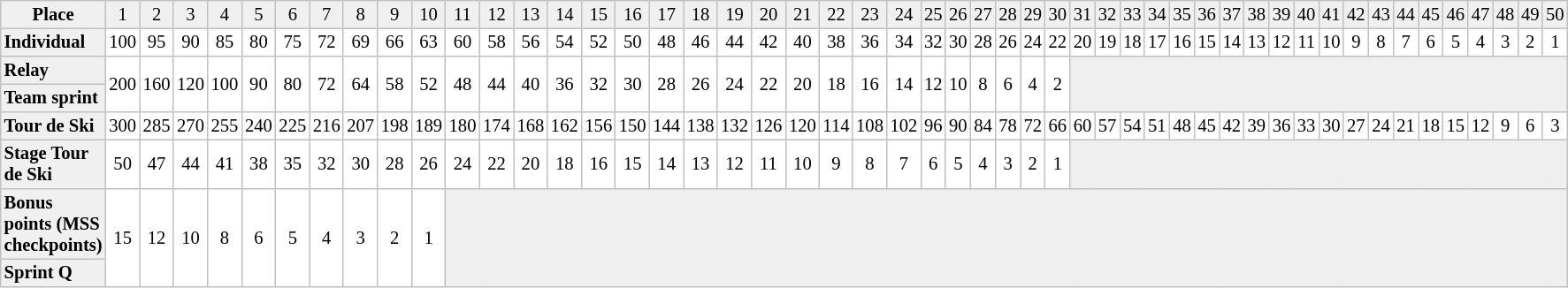<table border="1" cellpadding="2" cellspacing="0" style="border:1px solid #C0C0C0; border-collapse:collapse; font-size:86%; margin-top:1em; text-align:center" width="800">
<tr bgcolor="#F0F0F0">
<td width=1000><strong>Place</strong></td>
<td width=32>1</td>
<td width=32>2</td>
<td width=32>3</td>
<td width=32>4</td>
<td width=32>5</td>
<td width=32>6</td>
<td width=32>7</td>
<td width=32>8</td>
<td width=32>9</td>
<td width=32>10</td>
<td width=32>11</td>
<td width=32>12</td>
<td width=32>13</td>
<td width=32>14</td>
<td width=32>15</td>
<td width=32>16</td>
<td width=32>17</td>
<td width=32>18</td>
<td width=32>19</td>
<td width=32>20</td>
<td width=32>21</td>
<td width=32>22</td>
<td width=32>23</td>
<td width=32>24</td>
<td width=32>25</td>
<td width=32>26</td>
<td width=32>27</td>
<td width=32>28</td>
<td width=32>29</td>
<td width=32>30</td>
<td width=32>31</td>
<td width=32>32</td>
<td width=32>33</td>
<td width=32>34</td>
<td width=32>35</td>
<td width=32>36</td>
<td width=32>37</td>
<td width=32>38</td>
<td width=32>39</td>
<td width=32>40</td>
<td width=32>41</td>
<td width=32>42</td>
<td width=32>43</td>
<td width=32>44</td>
<td width=32>45</td>
<td width=32>46</td>
<td width=32>47</td>
<td width=32>48</td>
<td width=32>49</td>
<td width=32>50</td>
</tr>
<tr>
<td bgcolor="#F0F0F0" align=left><strong>Individual</strong></td>
<td rowspan=1>100</td>
<td rowspan=1>95</td>
<td rowspan=1>90</td>
<td rowspan=1>85</td>
<td rowspan=1>80</td>
<td rowspan=1>75</td>
<td rowspan=1>72</td>
<td rowspan=1>69</td>
<td rowspan=1>66</td>
<td rowspan=1>63</td>
<td rowspan=1>60</td>
<td rowspan=1>58</td>
<td rowspan=1>56</td>
<td rowspan=1>54</td>
<td rowspan=1>52</td>
<td rowspan=1>50</td>
<td rowspan=1>48</td>
<td rowspan=1>46</td>
<td rowspan=1>44</td>
<td rowspan=1>42</td>
<td rowspan=1>40</td>
<td rowspan=1>38</td>
<td rowspan=1>36</td>
<td rowspan=1>34</td>
<td rowspan=1>32</td>
<td rowspan=1>30</td>
<td rowspan=1>28</td>
<td rowspan=1>26</td>
<td rowspan=1>24</td>
<td rowspan=1>22</td>
<td rowspan=1>20</td>
<td rowspan=1>19</td>
<td rowspan=1>18</td>
<td rowspan=1>17</td>
<td rowspan=1>16</td>
<td rowspan=1>15</td>
<td rowspan=1>14</td>
<td rowspan=1>13</td>
<td rowspan=1>12</td>
<td rowspan=1>11</td>
<td rowspan=1>10</td>
<td rowspan=1>9</td>
<td rowspan=1>8</td>
<td rowspan=1>7</td>
<td rowspan=1>6</td>
<td rowspan=1>5</td>
<td rowspan=1>4</td>
<td rowspan=1>3</td>
<td rowspan=1>2</td>
<td rowspan=1>1</td>
</tr>
<tr>
<td bgcolor="#F0F0F0" align=left><strong>Relay</strong></td>
<td rowspan=2>200</td>
<td rowspan=2>160</td>
<td rowspan=2>120</td>
<td rowspan=2>100</td>
<td rowspan=2>90</td>
<td rowspan=2>80</td>
<td rowspan=2>72</td>
<td rowspan=2>64</td>
<td rowspan=2>58</td>
<td rowspan=2>52</td>
<td rowspan=2>48</td>
<td rowspan=2>44</td>
<td rowspan=2>40</td>
<td rowspan=2>36</td>
<td rowspan=2>32</td>
<td rowspan=2>30</td>
<td rowspan=2>28</td>
<td rowspan=2>26</td>
<td rowspan=2>24</td>
<td rowspan=2>22</td>
<td rowspan=2>20</td>
<td rowspan=2>18</td>
<td rowspan=2>16</td>
<td rowspan=2>14</td>
<td rowspan=2>12</td>
<td rowspan=2>10</td>
<td rowspan=2>8</td>
<td rowspan=2>6</td>
<td rowspan=2>4</td>
<td rowspan=2>2</td>
<td rowspan=2 colspan=20 style=background:#efefef></td>
</tr>
<tr>
<td bgcolor="#F0F0F0" align=left><strong>Team sprint</strong></td>
</tr>
<tr>
<td bgcolor="#F0F0F0" align=left><strong>Tour de Ski</strong></td>
<td>300</td>
<td>285</td>
<td>270</td>
<td>255</td>
<td>240</td>
<td>225</td>
<td>216</td>
<td>207</td>
<td>198</td>
<td>189</td>
<td>180</td>
<td>174</td>
<td>168</td>
<td>162</td>
<td>156</td>
<td>150</td>
<td>144</td>
<td>138</td>
<td>132</td>
<td>126</td>
<td>120</td>
<td>114</td>
<td>108</td>
<td>102</td>
<td>96</td>
<td>90</td>
<td>84</td>
<td>78</td>
<td>72</td>
<td>66</td>
<td>60</td>
<td>57</td>
<td>54</td>
<td>51</td>
<td>48</td>
<td>45</td>
<td>42</td>
<td>39</td>
<td>36</td>
<td>33</td>
<td>30</td>
<td>27</td>
<td>24</td>
<td>21</td>
<td>18</td>
<td>15</td>
<td>12</td>
<td>9</td>
<td>6</td>
<td>3</td>
</tr>
<tr>
<td bgcolor="#F0F0F0" align=left><strong>Stage Tour de Ski</strong></td>
<td rowspan=1>50</td>
<td rowspan=1>47</td>
<td rowspan=1>44</td>
<td rowspan=1>41</td>
<td rowspan=1>38</td>
<td rowspan=1>35</td>
<td rowspan=1>32</td>
<td rowspan=1>30</td>
<td rowspan=1>28</td>
<td rowspan=1>26</td>
<td rowspan=1>24</td>
<td rowspan=1>22</td>
<td rowspan=1>20</td>
<td rowspan=1>18</td>
<td rowspan=1>16</td>
<td rowspan=1>15</td>
<td rowspan=1>14</td>
<td rowspan=1>13</td>
<td rowspan=1>12</td>
<td rowspan=1>11</td>
<td rowspan=1>10</td>
<td rowspan=1>9</td>
<td rowspan=1>8</td>
<td rowspan=1>7</td>
<td rowspan=1>6</td>
<td rowspan=1>5</td>
<td rowspan=1>4</td>
<td rowspan=1>3</td>
<td rowspan=1>2</td>
<td rowspan=1>1</td>
<td rowspan=1 colspan=20 style=background:#efefef></td>
</tr>
<tr>
<td bgcolor="#F0F0F0" align=left><strong>Bonus points (MSS checkpoints)</strong></td>
<td rowspan=2>15</td>
<td rowspan=2>12</td>
<td rowspan=2>10</td>
<td rowspan=2>8</td>
<td rowspan=2>6</td>
<td rowspan=2>5</td>
<td rowspan=2>4</td>
<td rowspan=2>3</td>
<td rowspan=2>2</td>
<td rowspan=2>1</td>
<td rowspan=2 colspan=40 style=background:#efefef></td>
</tr>
<tr>
<td bgcolor="#F0F0F0" align=left><strong>Sprint Q</strong></td>
</tr>
</table>
